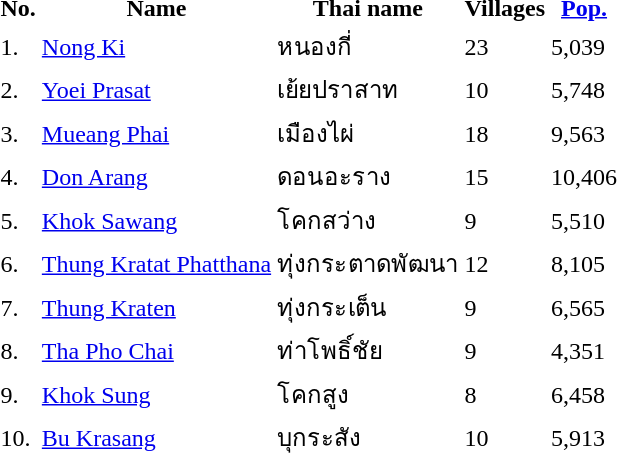<table>
<tr>
<th>No.</th>
<th>Name</th>
<th>Thai name</th>
<th>Villages</th>
<th><a href='#'>Pop.</a></th>
</tr>
<tr>
<td>1.</td>
<td><a href='#'>Nong Ki</a></td>
<td>หนองกี่</td>
<td>23</td>
<td>5,039</td>
<td></td>
</tr>
<tr>
<td>2.</td>
<td><a href='#'>Yoei Prasat</a></td>
<td>เย้ยปราสาท</td>
<td>10</td>
<td>5,748</td>
<td></td>
</tr>
<tr>
<td>3.</td>
<td><a href='#'>Mueang Phai</a></td>
<td>เมืองไผ่</td>
<td>18</td>
<td>9,563</td>
<td></td>
</tr>
<tr>
<td>4.</td>
<td><a href='#'>Don Arang</a></td>
<td>ดอนอะราง</td>
<td>15</td>
<td>10,406</td>
<td></td>
</tr>
<tr>
<td>5.</td>
<td><a href='#'>Khok Sawang</a></td>
<td>โคกสว่าง</td>
<td>9</td>
<td>5,510</td>
<td></td>
</tr>
<tr>
<td>6.</td>
<td><a href='#'>Thung Kratat Phatthana</a></td>
<td>ทุ่งกระตาดพัฒนา</td>
<td>12</td>
<td>8,105</td>
<td></td>
</tr>
<tr>
<td>7.</td>
<td><a href='#'>Thung Kraten</a></td>
<td>ทุ่งกระเต็น</td>
<td>9</td>
<td>6,565</td>
<td></td>
</tr>
<tr>
<td>8.</td>
<td><a href='#'>Tha Pho Chai</a></td>
<td>ท่าโพธิ์ชัย</td>
<td>9</td>
<td>4,351</td>
<td></td>
</tr>
<tr>
<td>9.</td>
<td><a href='#'>Khok Sung</a></td>
<td>โคกสูง</td>
<td>8</td>
<td>6,458</td>
<td></td>
</tr>
<tr>
<td>10.</td>
<td><a href='#'>Bu Krasang</a></td>
<td>บุกระสัง</td>
<td>10</td>
<td>5,913</td>
<td></td>
</tr>
</table>
